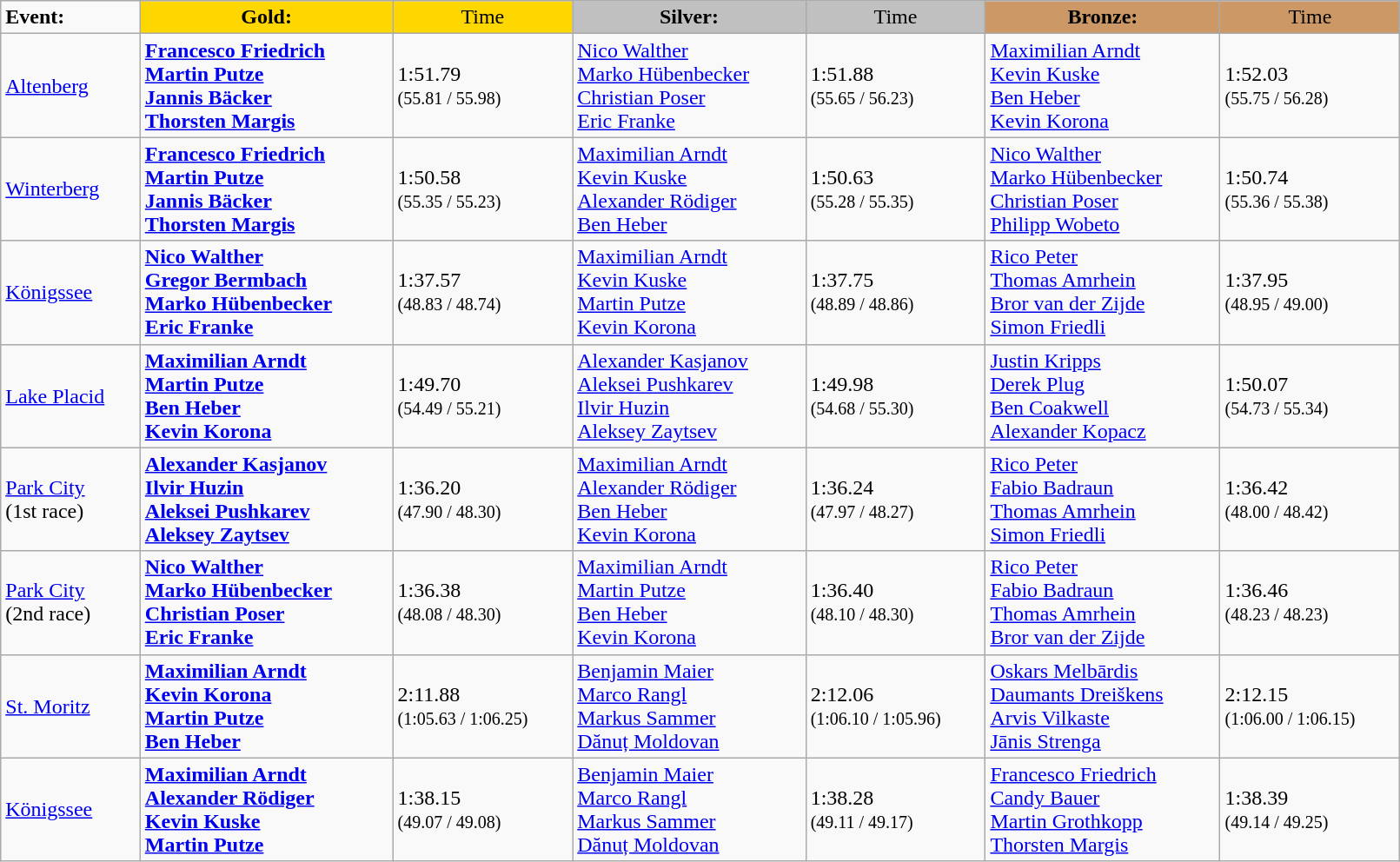<table class="wikitable" style="width:85%;">
<tr>
<td><strong>Event:</strong></td>
<td !  style="text-align:center; background:gold;"><strong>Gold:</strong></td>
<td !  style="text-align:center; background:gold;">Time</td>
<td !  style="text-align:center; background:silver;"><strong>Silver:</strong></td>
<td !  style="text-align:center; background:silver;">Time</td>
<td !  style="text-align:center; background:#c96;"><strong>Bronze:</strong></td>
<td !  style="text-align:center; background:#c96;">Time</td>
</tr>
<tr>
<td> <a href='#'>Altenberg</a></td>
<td><strong><a href='#'>Francesco Friedrich</a><br><a href='#'>Martin Putze</a><br><a href='#'>Jannis Bäcker</a><br><a href='#'>Thorsten Margis</a><br><small></small> </strong></td>
<td>1:51.79<br><small>(55.81 / 55.98)</small></td>
<td><a href='#'>Nico Walther</a><br><a href='#'>Marko Hübenbecker</a><br><a href='#'>Christian Poser</a><br><a href='#'>Eric Franke</a><br><small></small></td>
<td>1:51.88<br><small>(55.65 / 56.23)</small></td>
<td><a href='#'>Maximilian Arndt</a><br><a href='#'>Kevin Kuske</a><br><a href='#'>Ben Heber</a><br><a href='#'>Kevin Korona</a><br><small></small></td>
<td>1:52.03<br><small>(55.75 / 56.28)</small></td>
</tr>
<tr>
<td> <a href='#'>Winterberg</a></td>
<td><strong><a href='#'>Francesco Friedrich</a><br><a href='#'>Martin Putze</a><br><a href='#'>Jannis Bäcker</a><br><a href='#'>Thorsten Margis</a><br><small></small> </strong></td>
<td>1:50.58<br><small>(55.35 / 55.23)</small></td>
<td><a href='#'>Maximilian Arndt</a><br><a href='#'>Kevin Kuske</a><br><a href='#'>Alexander Rödiger</a><br><a href='#'>Ben Heber</a><br><small></small></td>
<td>1:50.63<br><small>(55.28 / 55.35)</small></td>
<td><a href='#'>Nico Walther</a><br><a href='#'>Marko Hübenbecker</a><br><a href='#'>Christian Poser</a><br><a href='#'>Philipp Wobeto</a><br><small></small></td>
<td>1:50.74<br><small>(55.36 / 55.38)</small></td>
</tr>
<tr>
<td> <a href='#'>Königssee</a></td>
<td><strong><a href='#'>Nico Walther</a><br><a href='#'>Gregor Bermbach</a><br><a href='#'>Marko Hübenbecker</a><br><a href='#'>Eric Franke</a><br><small></small> </strong></td>
<td>1:37.57<br><small>(48.83 / 48.74)</small></td>
<td><a href='#'>Maximilian Arndt</a><br><a href='#'>Kevin Kuske</a><br><a href='#'>Martin Putze</a><br><a href='#'>Kevin Korona</a><br><small></small></td>
<td>1:37.75<br><small>(48.89 / 48.86)</small></td>
<td><a href='#'>Rico Peter</a><br><a href='#'>Thomas Amrhein</a><br><a href='#'>Bror van der Zijde</a><br><a href='#'>Simon Friedli</a><br><small></small></td>
<td>1:37.95<br><small>(48.95 / 49.00)</small></td>
</tr>
<tr>
<td> <a href='#'>Lake Placid</a></td>
<td><strong><a href='#'>Maximilian Arndt</a><br><a href='#'>Martin Putze</a><br><a href='#'>Ben Heber</a><br><a href='#'>Kevin Korona</a><br><small></small> </strong></td>
<td>1:49.70<br><small>(54.49 / 55.21)</small></td>
<td><a href='#'>Alexander Kasjanov</a><br><a href='#'>Aleksei Pushkarev</a><br><a href='#'>Ilvir Huzin</a><br><a href='#'>Aleksey Zaytsev</a><br><small></small></td>
<td>1:49.98<br><small>(54.68 / 55.30)</small></td>
<td><a href='#'>Justin Kripps</a><br><a href='#'>Derek Plug</a><br><a href='#'>Ben Coakwell</a><br><a href='#'>Alexander Kopacz</a><br><small></small></td>
<td>1:50.07<br><small>(54.73 / 55.34)</small></td>
</tr>
<tr>
<td> <a href='#'>Park City</a><br>(1st race)</td>
<td><strong><a href='#'>Alexander Kasjanov</a><br><a href='#'>Ilvir Huzin</a><br><a href='#'>Aleksei Pushkarev</a><br><a href='#'>Aleksey Zaytsev</a><br><small></small> </strong></td>
<td>1:36.20<br><small>(47.90 / 48.30)</small></td>
<td><a href='#'>Maximilian Arndt</a><br><a href='#'>Alexander Rödiger</a><br><a href='#'>Ben Heber</a><br><a href='#'>Kevin Korona</a><br><small></small></td>
<td>1:36.24<br><small>(47.97 / 48.27)</small></td>
<td><a href='#'>Rico Peter</a><br><a href='#'>Fabio Badraun</a><br><a href='#'>Thomas Amrhein</a><br><a href='#'>Simon Friedli</a><br><small></small></td>
<td>1:36.42<br><small>(48.00 / 48.42)</small></td>
</tr>
<tr>
<td> <a href='#'>Park City</a><br>(2nd race)</td>
<td><strong><a href='#'>Nico Walther</a><br><a href='#'>Marko Hübenbecker</a><br><a href='#'>Christian Poser</a><br><a href='#'>Eric Franke</a><br><small></small> </strong></td>
<td>1:36.38<br><small>(48.08 / 48.30)</small></td>
<td><a href='#'>Maximilian Arndt</a><br><a href='#'>Martin Putze</a><br><a href='#'>Ben Heber</a><br><a href='#'>Kevin Korona</a><br><small></small></td>
<td>1:36.40<br><small>(48.10 / 48.30)</small></td>
<td><a href='#'>Rico Peter</a><br><a href='#'>Fabio Badraun</a><br><a href='#'>Thomas Amrhein</a><br><a href='#'>Bror van der Zijde</a><br><small></small></td>
<td>1:36.46<br><small>(48.23 / 48.23)</small></td>
</tr>
<tr>
<td> <a href='#'>St. Moritz</a></td>
<td><strong><a href='#'>Maximilian Arndt</a><br><a href='#'>Kevin Korona</a><br><a href='#'>Martin Putze</a><br><a href='#'>Ben Heber</a><br><small></small> </strong></td>
<td>2:11.88<br><small>(1:05.63 / 1:06.25)</small></td>
<td><a href='#'>Benjamin Maier</a><br><a href='#'>Marco Rangl</a><br><a href='#'>Markus Sammer</a><br><a href='#'>Dănuț Moldovan</a><br><small></small></td>
<td>2:12.06<br><small>(1:06.10 / 1:05.96)</small></td>
<td><a href='#'>Oskars Melbārdis</a><br><a href='#'>Daumants Dreiškens</a><br><a href='#'>Arvis Vilkaste</a><br><a href='#'>Jānis Strenga</a><br><small></small></td>
<td>2:12.15<br><small>(1:06.00 / 1:06.15)</small></td>
</tr>
<tr>
<td> <a href='#'>Königssee</a></td>
<td><strong><a href='#'>Maximilian Arndt</a><br><a href='#'>Alexander Rödiger</a><br><a href='#'>Kevin Kuske</a><br><a href='#'>Martin Putze</a><br><small></small> </strong></td>
<td>1:38.15 <br><small>(49.07 / 49.08)</small></td>
<td><a href='#'>Benjamin Maier</a><br><a href='#'>Marco Rangl</a><br><a href='#'>Markus Sammer</a><br><a href='#'>Dănuț Moldovan</a><br><small></small></td>
<td>1:38.28<br><small>(49.11 / 49.17)</small></td>
<td><a href='#'>Francesco Friedrich</a><br><a href='#'>Candy Bauer</a><br><a href='#'>Martin Grothkopp</a><br><a href='#'>Thorsten Margis</a><br><small></small></td>
<td>1:38.39<br><small>(49.14 / 49.25)</small></td>
</tr>
</table>
